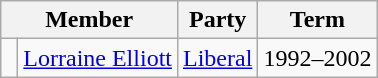<table class="wikitable">
<tr>
<th colspan="2">Member</th>
<th>Party</th>
<th>Term</th>
</tr>
<tr>
<td> </td>
<td><a href='#'>Lorraine Elliott</a></td>
<td><a href='#'>Liberal</a></td>
<td>1992–2002</td>
</tr>
</table>
